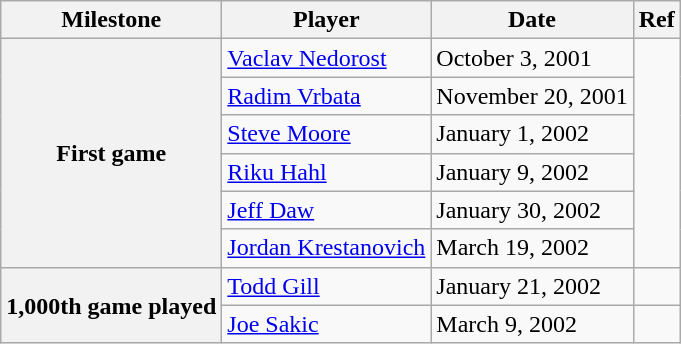<table class="wikitable">
<tr>
<th scope="col">Milestone</th>
<th scope="col">Player</th>
<th scope="col">Date</th>
<th scope="col">Ref</th>
</tr>
<tr>
<th rowspan=6>First game</th>
<td><a href='#'>Vaclav Nedorost</a></td>
<td>October 3, 2001</td>
<td rowspan=6></td>
</tr>
<tr>
<td><a href='#'>Radim Vrbata</a></td>
<td>November 20, 2001</td>
</tr>
<tr>
<td><a href='#'>Steve Moore</a></td>
<td>January 1, 2002</td>
</tr>
<tr>
<td><a href='#'>Riku Hahl</a></td>
<td>January 9, 2002</td>
</tr>
<tr>
<td><a href='#'>Jeff Daw</a></td>
<td>January 30, 2002</td>
</tr>
<tr>
<td><a href='#'>Jordan Krestanovich</a></td>
<td>March 19, 2002</td>
</tr>
<tr>
<th rowspan="2">1,000th game played</th>
<td><a href='#'>Todd Gill</a></td>
<td>January 21, 2002</td>
<td></td>
</tr>
<tr>
<td><a href='#'>Joe Sakic</a></td>
<td>March 9, 2002</td>
<td></td>
</tr>
</table>
